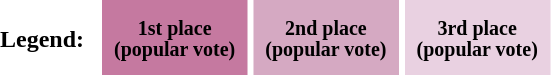<table style="text-align:center; margin:15px 0; line-height:13px;" cellpadding="0">
<tr>
<th>Legend:  </th>
<td></td>
<th style="padding:11px 8px; background:#c579a0;"><small>1st place<br>(popular vote)</small></th>
<td></td>
<th style="padding:11px 8px; background:#d5a9c2;"><small>2nd place<br>(popular vote)</small></th>
<td></td>
<th style="padding:11px 8px; background:#e9d1e1;"><small>3rd place<br>(popular vote)</small></th>
</tr>
</table>
